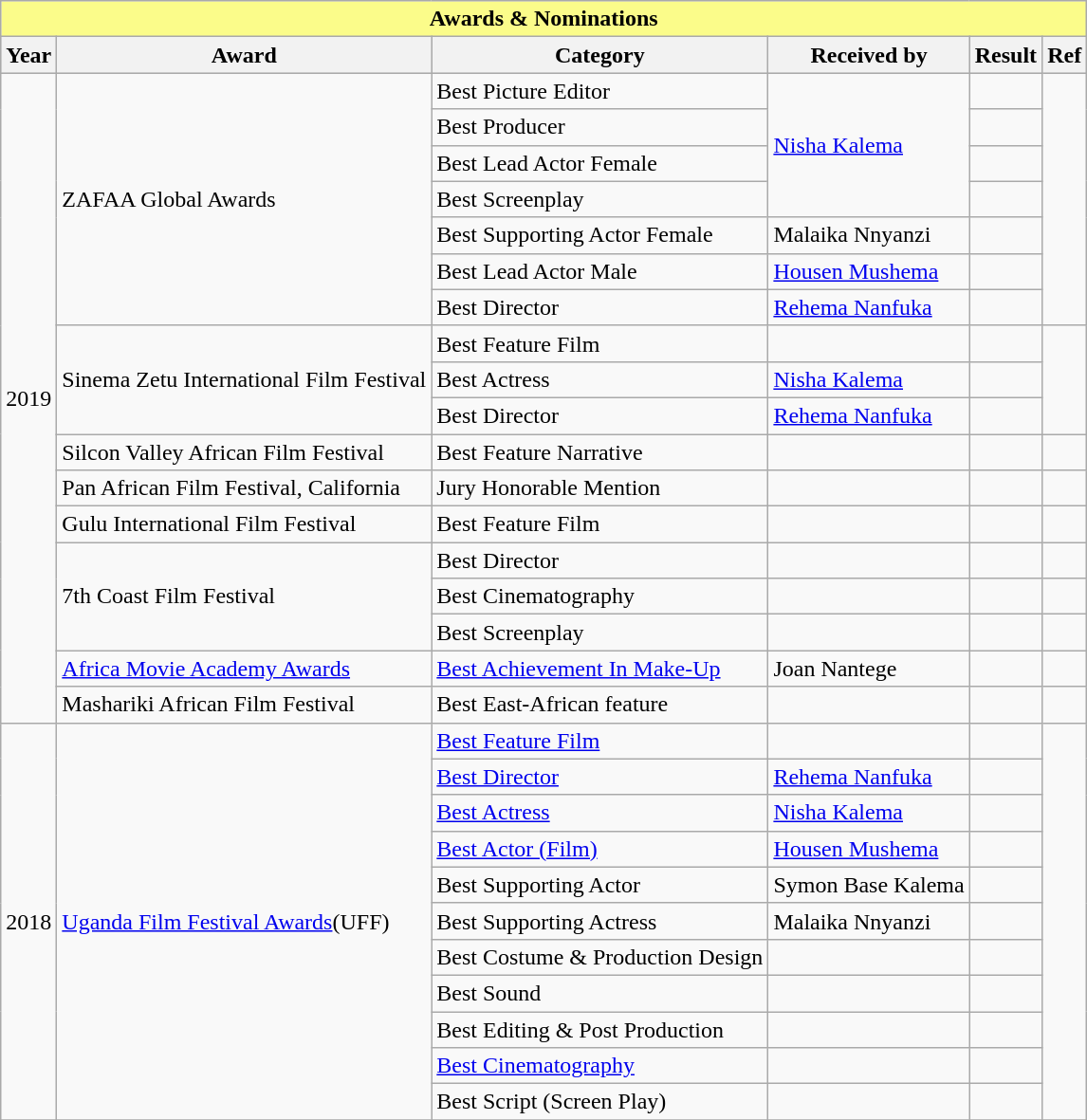<table class="wikitable" width="">
<tr>
<th colspan="6" style="background: #FBFC8A;">Awards & Nominations</th>
</tr>
<tr style="background:#ccc; text-align:center;">
<th>Year</th>
<th>Award</th>
<th>Category</th>
<th>Received by</th>
<th>Result</th>
<th>Ref</th>
</tr>
<tr>
<td rowspan="18">2019</td>
<td rowspan="7">ZAFAA Global Awards</td>
<td>Best Picture Editor</td>
<td rowspan="4"><a href='#'>Nisha Kalema</a></td>
<td></td>
<td rowspan="7"></td>
</tr>
<tr>
<td>Best Producer</td>
<td></td>
</tr>
<tr>
<td>Best Lead Actor Female</td>
<td></td>
</tr>
<tr>
<td>Best Screenplay</td>
<td></td>
</tr>
<tr>
<td>Best Supporting Actor Female</td>
<td>Malaika Nnyanzi</td>
<td></td>
</tr>
<tr>
<td>Best Lead Actor Male</td>
<td><a href='#'>Housen Mushema</a></td>
<td></td>
</tr>
<tr>
<td>Best Director</td>
<td><a href='#'>Rehema Nanfuka</a></td>
<td></td>
</tr>
<tr>
<td rowspan="3">Sinema Zetu International Film Festival</td>
<td>Best Feature Film</td>
<td></td>
<td></td>
<td rowspan="3"></td>
</tr>
<tr>
<td>Best Actress</td>
<td><a href='#'>Nisha Kalema</a></td>
<td></td>
</tr>
<tr>
<td>Best Director</td>
<td><a href='#'>Rehema Nanfuka</a></td>
<td></td>
</tr>
<tr>
<td>Silcon Valley African Film Festival</td>
<td>Best Feature Narrative</td>
<td></td>
<td></td>
<td></td>
</tr>
<tr>
<td>Pan African Film Festival, California</td>
<td>Jury Honorable Mention</td>
<td></td>
<td></td>
<td></td>
</tr>
<tr>
<td>Gulu International Film Festival</td>
<td>Best Feature Film</td>
<td></td>
<td></td>
<td></td>
</tr>
<tr>
<td rowspan="3">7th Coast Film Festival</td>
<td>Best Director</td>
<td></td>
<td></td>
<td></td>
</tr>
<tr>
<td>Best Cinematography</td>
<td></td>
<td></td>
<td></td>
</tr>
<tr>
<td>Best Screenplay</td>
<td></td>
<td></td>
<td></td>
</tr>
<tr>
<td><a href='#'>Africa Movie Academy Awards</a></td>
<td><a href='#'>Best Achievement In Make-Up</a></td>
<td>Joan Nantege</td>
<td></td>
<td></td>
</tr>
<tr>
<td>Mashariki African Film Festival</td>
<td>Best East-African feature</td>
<td></td>
<td></td>
<td></td>
</tr>
<tr>
<td rowspan="11">2018</td>
<td rowspan="11"><a href='#'>Uganda Film Festival Awards</a>(UFF)</td>
<td><a href='#'>Best Feature Film</a></td>
<td></td>
<td></td>
<td rowspan="11"></td>
</tr>
<tr>
<td><a href='#'>Best Director</a></td>
<td><a href='#'>Rehema Nanfuka</a></td>
<td></td>
</tr>
<tr>
<td><a href='#'>Best Actress</a></td>
<td><a href='#'>Nisha Kalema</a></td>
<td></td>
</tr>
<tr>
<td><a href='#'>Best Actor (Film)</a></td>
<td><a href='#'>Housen Mushema</a></td>
<td></td>
</tr>
<tr>
<td>Best Supporting Actor</td>
<td>Symon Base Kalema</td>
<td></td>
</tr>
<tr>
<td>Best Supporting Actress</td>
<td>Malaika Nnyanzi</td>
<td></td>
</tr>
<tr>
<td>Best Costume & Production Design</td>
<td></td>
<td></td>
</tr>
<tr>
<td>Best Sound</td>
<td></td>
<td></td>
</tr>
<tr>
<td>Best Editing & Post Production</td>
<td></td>
<td></td>
</tr>
<tr>
<td><a href='#'>Best Cinematography</a></td>
<td></td>
<td></td>
</tr>
<tr>
<td>Best Script (Screen Play)</td>
<td></td>
<td></td>
</tr>
<tr>
</tr>
</table>
